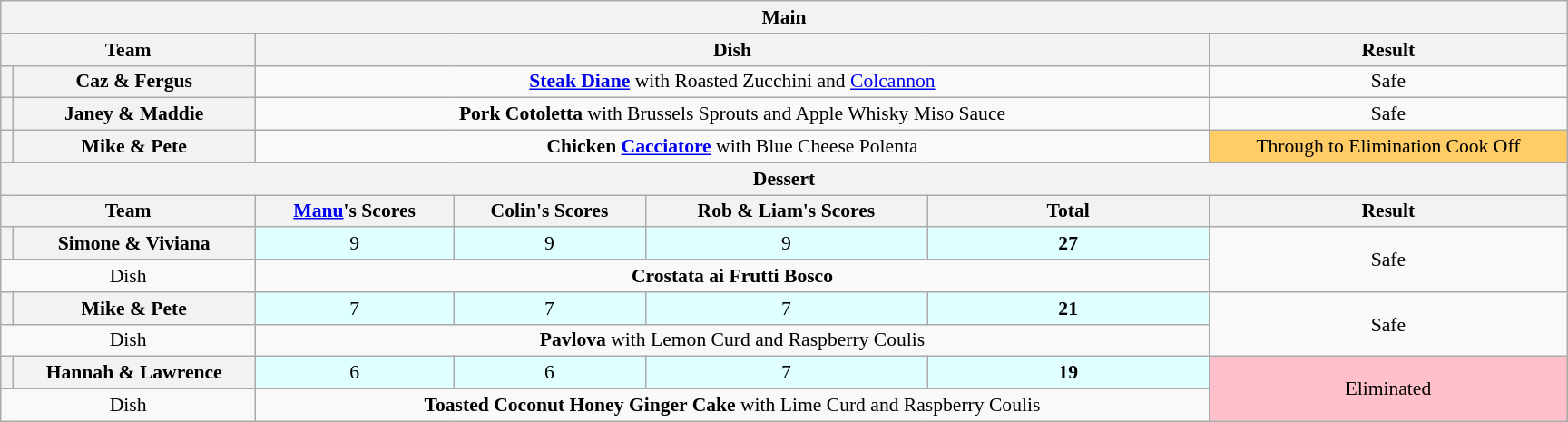<table class="wikitable plainrowheaders" style="margin:1em auto; text-align:center; font-size:90%; width:80em;">
<tr>
<th colspan="7" >Main</th>
</tr>
<tr>
<th colspan="2">Team</th>
<th colspan="4">Dish</th>
<th>Result</th>
</tr>
<tr>
<th></th>
<th>Caz & Fergus</th>
<td colspan="4"><strong><a href='#'>Steak Diane</a></strong> with Roasted Zucchini and <a href='#'>Colcannon</a></td>
<td>Safe</td>
</tr>
<tr>
<th></th>
<th>Janey & Maddie</th>
<td colspan="4"><strong>Pork Cotoletta</strong> with Brussels Sprouts and Apple Whisky Miso Sauce</td>
<td>Safe</td>
</tr>
<tr>
<th></th>
<th>Mike & Pete</th>
<td colspan="4"><strong>Chicken <a href='#'>Cacciatore</a></strong> with Blue Cheese Polenta</td>
<td style="background:#FFCC66">Through to Elimination Cook Off</td>
</tr>
<tr>
<th colspan="7" >Dessert</th>
</tr>
<tr>
<th colspan="2">Team</th>
<th><a href='#'>Manu</a>'s Scores</th>
<th>Colin's Scores</th>
<th>Rob & Liam's Scores</th>
<th scope="col" style="width: 18%">Total<br><small></small></th>
<th>Result</th>
</tr>
<tr>
<th></th>
<th>Simone & Viviana</th>
<td rowspan="1" bgcolor="#e0ffff">9</td>
<td rowspan="1" bgcolor="#e0ffff">9</td>
<td rowspan="1" bgcolor="#e0ffff">9</td>
<td rowspan="1" bgcolor="#e0ffff"><strong>27</strong></td>
<td rowspan="2">Safe</td>
</tr>
<tr>
<td colspan=2>Dish</td>
<td colspan=4><strong>Crostata ai Frutti Bosco</strong></td>
</tr>
<tr>
<th></th>
<th>Mike & Pete</th>
<td rowspan="1" bgcolor="#e0ffff">7</td>
<td rowspan="1" bgcolor="#e0ffff">7</td>
<td rowspan="1" bgcolor="#e0ffff">7</td>
<td rowspan="1" bgcolor="#e0ffff"><strong>21</strong></td>
<td rowspan="2">Safe</td>
</tr>
<tr>
<td colspan=2>Dish</td>
<td colspan=4><strong>Pavlova</strong> with Lemon Curd and Raspberry Coulis</td>
</tr>
<tr>
<th></th>
<th>Hannah & Lawrence</th>
<td rowspan="1" bgcolor="#e0ffff">6</td>
<td rowspan="1" bgcolor="#e0ffff">6</td>
<td rowspan="1" bgcolor="#e0ffff">7</td>
<td rowspan="1" bgcolor="#e0ffff"><strong>19</strong></td>
<td rowspan="2" bgcolor=pink>Eliminated</td>
</tr>
<tr>
<td colspan=2>Dish</td>
<td colspan=4><strong>Toasted Coconut Honey Ginger Cake</strong> with Lime Curd and Raspberry Coulis</td>
</tr>
</table>
